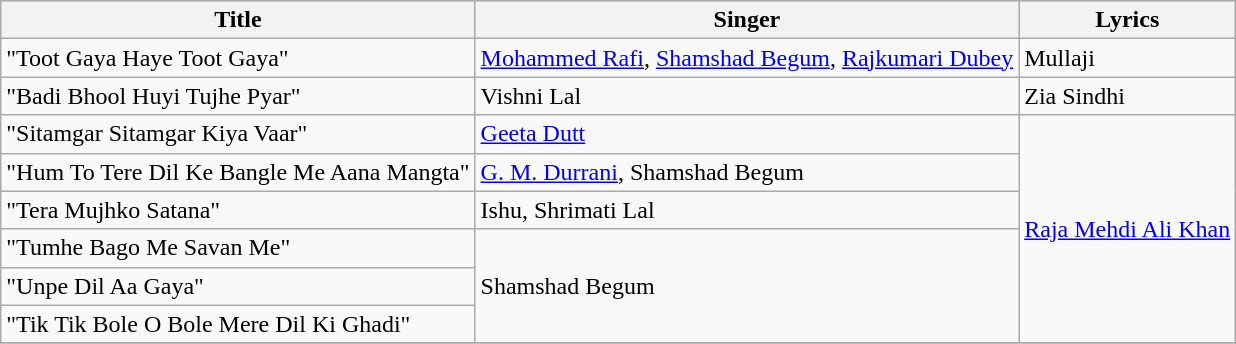<table class="wikitable">
<tr bgcolor="#d1e4fd"sdfsdfsd>
<th>Title</th>
<th>Singer</th>
<th>Lyrics</th>
</tr>
<tr>
<td>"Toot Gaya Haye Toot Gaya"</td>
<td><a href='#'>Mohammed Rafi</a>, <a href='#'>Shamshad Begum</a>, <a href='#'>Rajkumari Dubey</a></td>
<td>Mullaji</td>
</tr>
<tr>
<td>"Badi Bhool Huyi Tujhe Pyar"</td>
<td>Vishni Lal</td>
<td>Zia Sindhi</td>
</tr>
<tr>
<td>"Sitamgar Sitamgar Kiya Vaar"</td>
<td><a href='#'>Geeta Dutt</a></td>
<td rowspan=6><a href='#'>Raja Mehdi Ali Khan</a></td>
</tr>
<tr>
<td>"Hum To Tere Dil Ke Bangle Me Aana Mangta"</td>
<td><a href='#'>G. M. Durrani</a>,  Shamshad Begum</td>
</tr>
<tr>
<td>"Tera Mujhko Satana"</td>
<td>Ishu, Shrimati Lal</td>
</tr>
<tr>
<td>"Tumhe Bago Me Savan Me"</td>
<td rowspan = 3>Shamshad Begum</td>
</tr>
<tr>
<td>"Unpe Dil Aa Gaya"</td>
</tr>
<tr>
<td>"Tik Tik Bole O Bole Mere Dil Ki Ghadi"</td>
</tr>
<tr>
</tr>
</table>
